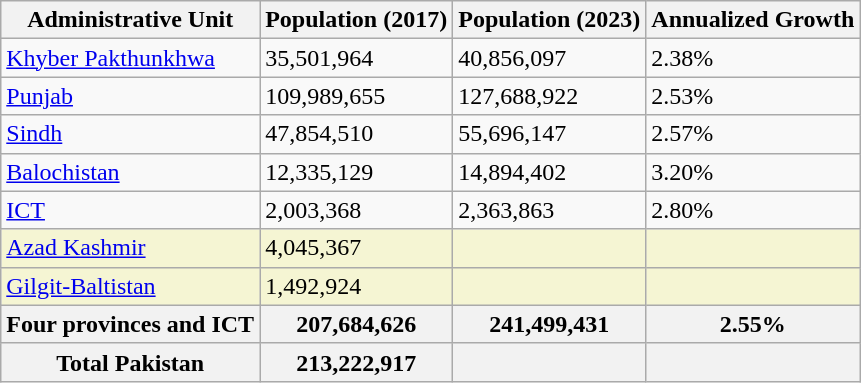<table class="wikitable sortable">
<tr>
<th>Administrative Unit</th>
<th>Population (2017)</th>
<th>Population (2023)</th>
<th>Annualized Growth</th>
</tr>
<tr>
<td><a href='#'>Khyber Pakthunkhwa</a></td>
<td>35,501,964</td>
<td>40,856,097</td>
<td> 2.38%</td>
</tr>
<tr>
<td><a href='#'>Punjab</a></td>
<td>109,989,655</td>
<td>127,688,922</td>
<td> 2.53%</td>
</tr>
<tr>
<td><a href='#'>Sindh</a></td>
<td>47,854,510</td>
<td>55,696,147</td>
<td> 2.57%</td>
</tr>
<tr>
<td><a href='#'>Balochistan</a></td>
<td>12,335,129</td>
<td>14,894,402</td>
<td> 3.20%</td>
</tr>
<tr>
<td><a href='#'>ICT</a></td>
<td>2,003,368</td>
<td>2,363,863</td>
<td> 2.80%</td>
</tr>
<tr style="background:#f5f5d3">
<td><a href='#'>Azad Kashmir</a></td>
<td>4,045,367</td>
<td></td>
<td></td>
</tr>
<tr style="background:#f5f5d3">
<td><a href='#'>Gilgit-Baltistan</a></td>
<td>1,492,924</td>
<td></td>
<td></td>
</tr>
<tr>
<th><strong>Four provinces and ICT</strong></th>
<th>207,684,626</th>
<th>241,499,431</th>
<th> 2.55%</th>
</tr>
<tr>
<th><strong>Total Pakistan</strong></th>
<th>213,222,917</th>
<th></th>
<th></th>
</tr>
</table>
